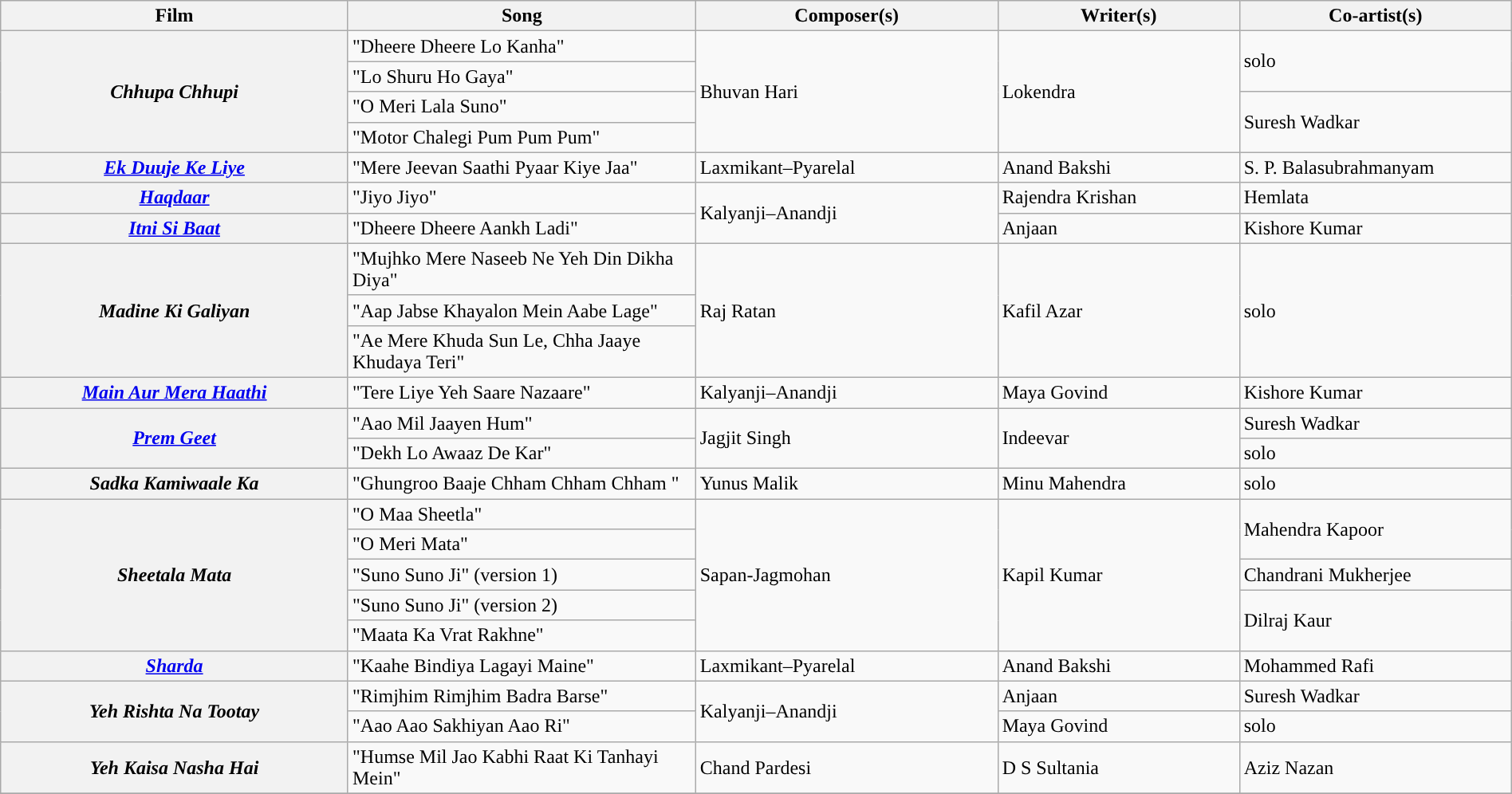<table class="wikitable plainrowheaders" style="width:100%; textcolor:#000">
<tr style="background:#b0e0e66;">
<th scope="col" style="width:23%;"><strong>Film</strong></th>
<th scope="col" style="width:23%;"><strong>Song</strong></th>
<th scope="col" style="width:20%;"><strong>Composer(s)</strong></th>
<th scope="col" style="width:16%;"><strong>Writer(s)</strong></th>
<th scope="col" style="width:18%;"><strong>Co-artist(s)</strong></th>
</tr>
<tr>
<th Rowspan=4><em>Chhupa Chhupi</em></th>
<td>"Dheere Dheere Lo Kanha"</td>
<td rowspan=4>Bhuvan Hari</td>
<td rowspan=4>Lokendra</td>
<td rowspan=2>solo</td>
</tr>
<tr>
<td>"Lo Shuru Ho Gaya"</td>
</tr>
<tr>
<td>"O Meri Lala Suno"</td>
<td Rowspan=2>Suresh Wadkar</td>
</tr>
<tr>
<td>"Motor Chalegi Pum Pum Pum"</td>
</tr>
<tr>
<th><em><a href='#'>Ek Duuje Ke Liye</a></em></th>
<td>"Mere Jeevan Saathi Pyaar Kiye Jaa"</td>
<td>Laxmikant–Pyarelal</td>
<td>Anand Bakshi</td>
<td>S. P. Balasubrahmanyam</td>
</tr>
<tr>
<th><em><a href='#'>Haqdaar</a></em></th>
<td>"Jiyo Jiyo"</td>
<td rowspan=2>Kalyanji–Anandji</td>
<td>Rajendra Krishan</td>
<td>Hemlata</td>
</tr>
<tr>
<th><em><a href='#'>Itni Si Baat</a></em></th>
<td>"Dheere Dheere Aankh Ladi"</td>
<td>Anjaan</td>
<td rowspan=>Kishore Kumar</td>
</tr>
<tr>
<th Rowspan=3><em>Madine Ki Galiyan</em></th>
<td>"Mujhko Mere Naseeb Ne Yeh Din Dikha Diya"</td>
<td rowspan=3>Raj Ratan</td>
<td rowspan=3>Kafil Azar</td>
<td rowspan=3>solo</td>
</tr>
<tr>
<td>"Aap Jabse Khayalon Mein Aabe Lage"</td>
</tr>
<tr>
<td>"Ae Mere Khuda Sun Le, Chha Jaaye Khudaya Teri"</td>
</tr>
<tr>
<th><em><a href='#'>Main Aur Mera Haathi</a></em></th>
<td>"Tere Liye Yeh Saare Nazaare"</td>
<td>Kalyanji–Anandji</td>
<td>Maya Govind</td>
<td>Kishore Kumar</td>
</tr>
<tr>
<th Rowspan=2><em><a href='#'>Prem Geet</a></em></th>
<td>"Aao Mil Jaayen Hum"</td>
<td rowspan=2>Jagjit Singh</td>
<td Rowspan=2>Indeevar</td>
<td>Suresh Wadkar</td>
</tr>
<tr>
<td>"Dekh Lo Awaaz De Kar"</td>
<td>solo</td>
</tr>
<tr>
<th><em>Sadka Kamiwaale Ka</em></th>
<td>"Ghungroo Baaje Chham Chham Chham "</td>
<td>Yunus Malik</td>
<td>Minu Mahendra</td>
<td>solo</td>
</tr>
<tr>
<th Rowspan=5><em>Sheetala Mata</em></th>
<td>"O Maa Sheetla"</td>
<td rowspan=5>Sapan-Jagmohan</td>
<td rowspan=5>Kapil Kumar</td>
<td rowspan=2>Mahendra Kapoor</td>
</tr>
<tr>
<td>"O Meri Mata"</td>
</tr>
<tr>
<td>"Suno Suno Ji" (version 1)</td>
<td>Chandrani Mukherjee</td>
</tr>
<tr>
<td>"Suno Suno Ji" (version 2)</td>
<td Rowspan=2>Dilraj Kaur</td>
</tr>
<tr>
<td>"Maata Ka Vrat Rakhne"</td>
</tr>
<tr>
<th><em><a href='#'>Sharda</a></em></th>
<td>"Kaahe Bindiya Lagayi Maine"</td>
<td>Laxmikant–Pyarelal</td>
<td>Anand Bakshi</td>
<td>Mohammed Rafi</td>
</tr>
<tr>
<th Rowspan=2><em>Yeh Rishta Na Tootay</em></th>
<td>"Rimjhim Rimjhim Badra Barse"</td>
<td rowspan=2>Kalyanji–Anandji</td>
<td>Anjaan</td>
<td>Suresh Wadkar</td>
</tr>
<tr>
<td>"Aao Aao Sakhiyan Aao Ri"</td>
<td>Maya Govind</td>
<td>solo</td>
</tr>
<tr>
<th><em>Yeh Kaisa Nasha Hai</em></th>
<td>"Humse Mil Jao Kabhi Raat Ki Tanhayi Mein"</td>
<td>Chand Pardesi</td>
<td>D S Sultania</td>
<td>Aziz Nazan</td>
</tr>
<tr>
</tr>
</table>
